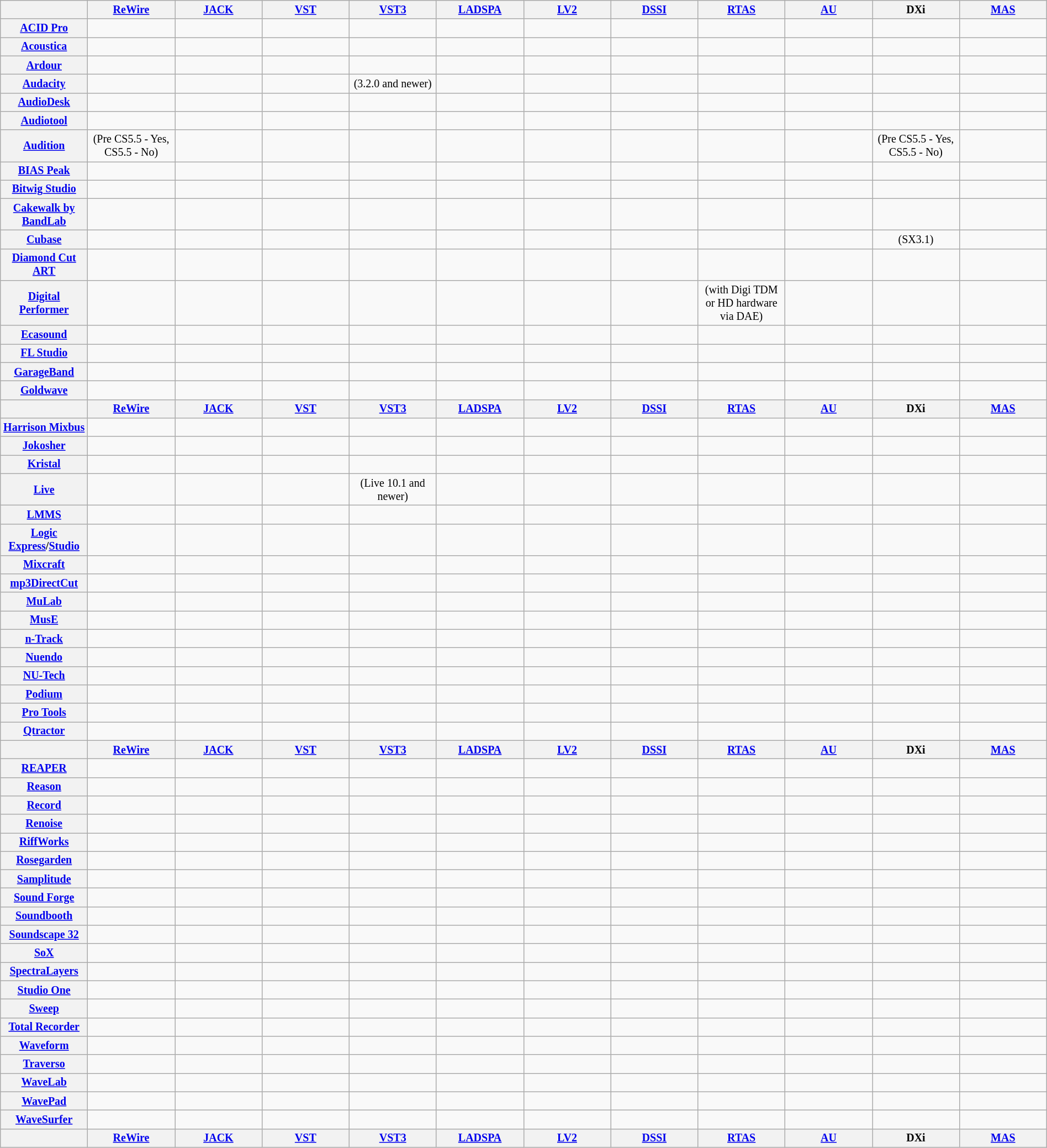<table class="wikitable sortable" style="width: 100%; text-align: center; font-size: smaller; table-layout: fixed;">
<tr>
<th></th>
<th><a href='#'>ReWire</a></th>
<th><a href='#'>JACK</a></th>
<th><a href='#'>VST</a></th>
<th><a href='#'>VST3</a></th>
<th><a href='#'>LADSPA</a></th>
<th><a href='#'>LV2</a></th>
<th><a href='#'>DSSI</a></th>
<th><a href='#'>RTAS</a></th>
<th><a href='#'>AU</a></th>
<th>DXi</th>
<th><a href='#'>MAS</a></th>
</tr>
<tr>
<th><a href='#'>ACID Pro</a></th>
<td></td>
<td></td>
<td></td>
<td></td>
<td></td>
<td></td>
<td></td>
<td></td>
<td></td>
<td></td>
<td></td>
</tr>
<tr>
<th><a href='#'>Acoustica</a></th>
<td></td>
<td></td>
<td></td>
<td></td>
<td></td>
<td></td>
<td></td>
<td></td>
<td></td>
<td></td>
<td></td>
</tr>
<tr>
<th><a href='#'>Ardour</a></th>
<td></td>
<td></td>
<td></td>
<td></td>
<td></td>
<td></td>
<td></td>
<td></td>
<td></td>
<td></td>
<td></td>
</tr>
<tr>
<th><a href='#'>Audacity</a></th>
<td></td>
<td></td>
<td></td>
<td> (3.2.0 and newer)</td>
<td></td>
<td></td>
<td></td>
<td></td>
<td></td>
<td></td>
<td></td>
</tr>
<tr>
<th><a href='#'>AudioDesk</a></th>
<td></td>
<td></td>
<td></td>
<td></td>
<td></td>
<td></td>
<td></td>
<td></td>
<td></td>
<td></td>
<td></td>
</tr>
<tr>
<th><a href='#'>Audiotool</a></th>
<td></td>
<td></td>
<td></td>
<td></td>
<td></td>
<td></td>
<td></td>
<td></td>
<td></td>
<td></td>
<td></td>
</tr>
<tr>
<th><a href='#'>Audition</a></th>
<td> (Pre CS5.5 - Yes, CS5.5 - No)</td>
<td></td>
<td></td>
<td></td>
<td></td>
<td></td>
<td></td>
<td></td>
<td></td>
<td> (Pre CS5.5 - Yes, CS5.5 - No)</td>
<td></td>
</tr>
<tr>
<th><a href='#'>BIAS Peak</a></th>
<td></td>
<td></td>
<td></td>
<td></td>
<td></td>
<td></td>
<td></td>
<td></td>
<td></td>
<td></td>
<td></td>
</tr>
<tr>
<th><a href='#'>Bitwig Studio</a></th>
<td></td>
<td></td>
<td></td>
<td></td>
<td></td>
<td></td>
<td></td>
<td></td>
<td></td>
<td></td>
<td></td>
</tr>
<tr>
<th><a href='#'>Cakewalk by BandLab</a></th>
<td></td>
<td></td>
<td></td>
<td></td>
<td></td>
<td></td>
<td></td>
<td></td>
<td></td>
<td></td>
<td></td>
</tr>
<tr>
<th><a href='#'>Cubase</a></th>
<td></td>
<td></td>
<td></td>
<td></td>
<td></td>
<td></td>
<td></td>
<td></td>
<td></td>
<td> (SX3.1)</td>
<td></td>
</tr>
<tr>
<th><a href='#'>Diamond Cut ART</a></th>
<td></td>
<td></td>
<td></td>
<td></td>
<td></td>
<td></td>
<td></td>
<td></td>
<td></td>
<td></td>
<td></td>
</tr>
<tr>
<th><a href='#'>Digital Performer</a></th>
<td></td>
<td></td>
<td></td>
<td></td>
<td></td>
<td></td>
<td></td>
<td> (with Digi TDM or HD hardware via DAE)</td>
<td></td>
<td></td>
<td></td>
</tr>
<tr>
<th><a href='#'>Ecasound</a></th>
<td></td>
<td></td>
<td></td>
<td></td>
<td></td>
<td></td>
<td></td>
<td></td>
<td></td>
<td></td>
<td></td>
</tr>
<tr>
<th><a href='#'>FL Studio</a></th>
<td></td>
<td></td>
<td></td>
<td></td>
<td></td>
<td></td>
<td></td>
<td></td>
<td></td>
<td></td>
<td></td>
</tr>
<tr>
<th><a href='#'>GarageBand</a></th>
<td></td>
<td></td>
<td></td>
<td></td>
<td></td>
<td></td>
<td></td>
<td></td>
<td></td>
<td></td>
<td></td>
</tr>
<tr>
<th><a href='#'>Goldwave</a></th>
<td></td>
<td></td>
<td></td>
<td></td>
<td></td>
<td></td>
<td></td>
<td></td>
<td></td>
<td></td>
<td></td>
</tr>
<tr>
<th></th>
<th><a href='#'>ReWire</a></th>
<th><a href='#'>JACK</a></th>
<th><a href='#'>VST</a></th>
<th><a href='#'>VST3</a></th>
<th><a href='#'>LADSPA</a></th>
<th><a href='#'>LV2</a></th>
<th><a href='#'>DSSI</a></th>
<th><a href='#'>RTAS</a></th>
<th><a href='#'>AU</a></th>
<th>DXi</th>
<th><a href='#'>MAS</a></th>
</tr>
<tr>
<th><a href='#'>Harrison Mixbus</a></th>
<td></td>
<td></td>
<td></td>
<td></td>
<td></td>
<td></td>
<td></td>
<td></td>
<td></td>
<td></td>
<td></td>
</tr>
<tr>
<th><a href='#'>Jokosher</a></th>
<td></td>
<td></td>
<td></td>
<td></td>
<td></td>
<td></td>
<td></td>
<td></td>
<td></td>
<td></td>
<td></td>
</tr>
<tr>
<th><a href='#'>Kristal</a></th>
<td></td>
<td></td>
<td></td>
<td></td>
<td></td>
<td></td>
<td></td>
<td></td>
<td></td>
<td></td>
<td></td>
</tr>
<tr>
<th><a href='#'>Live</a></th>
<td></td>
<td></td>
<td></td>
<td> (Live 10.1 and newer)</td>
<td></td>
<td></td>
<td></td>
<td></td>
<td></td>
<td></td>
<td></td>
</tr>
<tr>
<th><a href='#'>LMMS</a></th>
<td></td>
<td></td>
<td></td>
<td></td>
<td></td>
<td></td>
<td></td>
<td></td>
<td></td>
<td></td>
<td></td>
</tr>
<tr>
<th><a href='#'>Logic Express</a>/<a href='#'>Studio</a></th>
<td></td>
<td></td>
<td></td>
<td></td>
<td></td>
<td></td>
<td></td>
<td></td>
<td></td>
<td></td>
<td></td>
</tr>
<tr>
<th><a href='#'>Mixcraft</a></th>
<td></td>
<td></td>
<td></td>
<td></td>
<td></td>
<td></td>
<td></td>
<td></td>
<td></td>
<td></td>
<td></td>
</tr>
<tr>
<th><a href='#'>mp3DirectCut</a></th>
<td></td>
<td></td>
<td></td>
<td></td>
<td></td>
<td></td>
<td></td>
<td></td>
<td></td>
<td></td>
<td></td>
</tr>
<tr>
<th><a href='#'>MuLab</a></th>
<td></td>
<td></td>
<td></td>
<td></td>
<td></td>
<td></td>
<td></td>
<td></td>
<td></td>
<td></td>
<td></td>
</tr>
<tr>
<th><a href='#'>MusE</a></th>
<td></td>
<td></td>
<td></td>
<td></td>
<td></td>
<td></td>
<td></td>
<td></td>
<td></td>
<td></td>
<td></td>
</tr>
<tr>
<th><a href='#'>n-Track</a></th>
<td></td>
<td></td>
<td></td>
<td></td>
<td></td>
<td></td>
<td></td>
<td></td>
<td></td>
<td></td>
<td></td>
</tr>
<tr>
<th><a href='#'>Nuendo</a></th>
<td></td>
<td></td>
<td></td>
<td></td>
<td></td>
<td></td>
<td></td>
<td></td>
<td></td>
<td></td>
<td></td>
</tr>
<tr>
<th><a href='#'>NU-Tech</a></th>
<td></td>
<td></td>
<td></td>
<td></td>
<td></td>
<td></td>
<td></td>
<td></td>
<td></td>
<td></td>
<td></td>
</tr>
<tr>
<th><a href='#'>Podium</a></th>
<td></td>
<td></td>
<td></td>
<td></td>
<td></td>
<td></td>
<td></td>
<td></td>
<td></td>
<td></td>
<td></td>
</tr>
<tr>
<th><a href='#'>Pro Tools</a></th>
<td></td>
<td></td>
<td></td>
<td></td>
<td></td>
<td></td>
<td></td>
<td></td>
<td></td>
<td></td>
<td></td>
</tr>
<tr>
<th><a href='#'>Qtractor</a></th>
<td></td>
<td></td>
<td></td>
<td></td>
<td></td>
<td></td>
<td></td>
<td></td>
<td></td>
<td></td>
<td></td>
</tr>
<tr>
<th></th>
<th><a href='#'>ReWire</a></th>
<th><a href='#'>JACK</a></th>
<th><a href='#'>VST</a></th>
<th><a href='#'>VST3</a></th>
<th><a href='#'>LADSPA</a></th>
<th><a href='#'>LV2</a></th>
<th><a href='#'>DSSI</a></th>
<th><a href='#'>RTAS</a></th>
<th><a href='#'>AU</a></th>
<th>DXi</th>
<th><a href='#'>MAS</a></th>
</tr>
<tr>
<th><a href='#'>REAPER</a></th>
<td></td>
<td></td>
<td></td>
<td></td>
<td></td>
<td></td>
<td></td>
<td></td>
<td></td>
<td></td>
<td></td>
</tr>
<tr>
<th><a href='#'>Reason</a></th>
<td></td>
<td></td>
<td></td>
<td></td>
<td></td>
<td></td>
<td></td>
<td></td>
<td></td>
<td></td>
<td></td>
</tr>
<tr>
<th><a href='#'>Record</a></th>
<td></td>
<td></td>
<td></td>
<td></td>
<td></td>
<td></td>
<td></td>
<td></td>
<td></td>
<td></td>
<td></td>
</tr>
<tr>
<th><a href='#'>Renoise</a></th>
<td></td>
<td></td>
<td></td>
<td></td>
<td></td>
<td></td>
<td></td>
<td></td>
<td></td>
<td></td>
<td></td>
</tr>
<tr>
<th><a href='#'>RiffWorks</a></th>
<td></td>
<td></td>
<td></td>
<td></td>
<td></td>
<td></td>
<td></td>
<td></td>
<td></td>
<td></td>
<td></td>
</tr>
<tr>
<th><a href='#'>Rosegarden</a></th>
<td></td>
<td></td>
<td></td>
<td></td>
<td></td>
<td></td>
<td></td>
<td></td>
<td></td>
<td></td>
<td></td>
</tr>
<tr>
<th><a href='#'>Samplitude</a></th>
<td></td>
<td></td>
<td></td>
<td></td>
<td></td>
<td></td>
<td></td>
<td></td>
<td></td>
<td></td>
<td></td>
</tr>
<tr>
<th><a href='#'>Sound Forge</a></th>
<td></td>
<td></td>
<td></td>
<td></td>
<td></td>
<td></td>
<td></td>
<td></td>
<td></td>
<td></td>
<td></td>
</tr>
<tr>
<th><a href='#'>Soundbooth</a></th>
<td></td>
<td></td>
<td></td>
<td></td>
<td></td>
<td></td>
<td></td>
<td></td>
<td></td>
<td></td>
<td></td>
</tr>
<tr>
<th><a href='#'>Soundscape 32</a></th>
<td></td>
<td></td>
<td></td>
<td></td>
<td></td>
<td></td>
<td></td>
<td></td>
<td></td>
<td></td>
<td></td>
</tr>
<tr>
<th><a href='#'>SoX</a></th>
<td></td>
<td></td>
<td></td>
<td></td>
<td></td>
<td></td>
<td></td>
<td></td>
<td></td>
<td></td>
<td></td>
</tr>
<tr>
<th><a href='#'>SpectraLayers</a></th>
<td></td>
<td></td>
<td></td>
<td></td>
<td></td>
<td></td>
<td></td>
<td></td>
<td></td>
<td></td>
<td></td>
</tr>
<tr>
<th><a href='#'>Studio One</a></th>
<td></td>
<td></td>
<td></td>
<td></td>
<td></td>
<td></td>
<td></td>
<td></td>
<td></td>
<td></td>
<td></td>
</tr>
<tr>
<th><a href='#'>Sweep</a></th>
<td></td>
<td></td>
<td></td>
<td></td>
<td></td>
<td></td>
<td></td>
<td></td>
<td></td>
<td></td>
<td></td>
</tr>
<tr>
<th><a href='#'>Total Recorder</a></th>
<td></td>
<td></td>
<td></td>
<td></td>
<td></td>
<td></td>
<td></td>
<td></td>
<td></td>
<td></td>
<td></td>
</tr>
<tr>
<th><a href='#'>Waveform</a></th>
<td></td>
<td></td>
<td></td>
<td></td>
<td></td>
<td></td>
<td></td>
<td></td>
<td></td>
<td></td>
<td></td>
</tr>
<tr>
<th><a href='#'>Traverso</a></th>
<td></td>
<td></td>
<td></td>
<td></td>
<td></td>
<td></td>
<td></td>
<td></td>
<td></td>
<td></td>
<td></td>
</tr>
<tr>
<th><a href='#'>WaveLab</a></th>
<td></td>
<td></td>
<td></td>
<td></td>
<td></td>
<td></td>
<td></td>
<td></td>
<td></td>
<td></td>
<td></td>
</tr>
<tr>
<th><a href='#'>WavePad</a></th>
<td></td>
<td></td>
<td></td>
<td></td>
<td></td>
<td></td>
<td></td>
<td></td>
<td></td>
<td></td>
<td></td>
</tr>
<tr>
<th><a href='#'>WaveSurfer</a></th>
<td></td>
<td></td>
<td></td>
<td></td>
<td></td>
<td></td>
<td></td>
<td></td>
<td></td>
<td></td>
<td></td>
</tr>
<tr>
<th></th>
<th><a href='#'>ReWire</a></th>
<th><a href='#'>JACK</a></th>
<th><a href='#'>VST</a></th>
<th><a href='#'>VST3</a></th>
<th><a href='#'>LADSPA</a></th>
<th><a href='#'>LV2</a></th>
<th><a href='#'>DSSI</a></th>
<th><a href='#'>RTAS</a></th>
<th><a href='#'>AU</a></th>
<th>DXi</th>
<th><a href='#'>MAS</a></th>
</tr>
</table>
